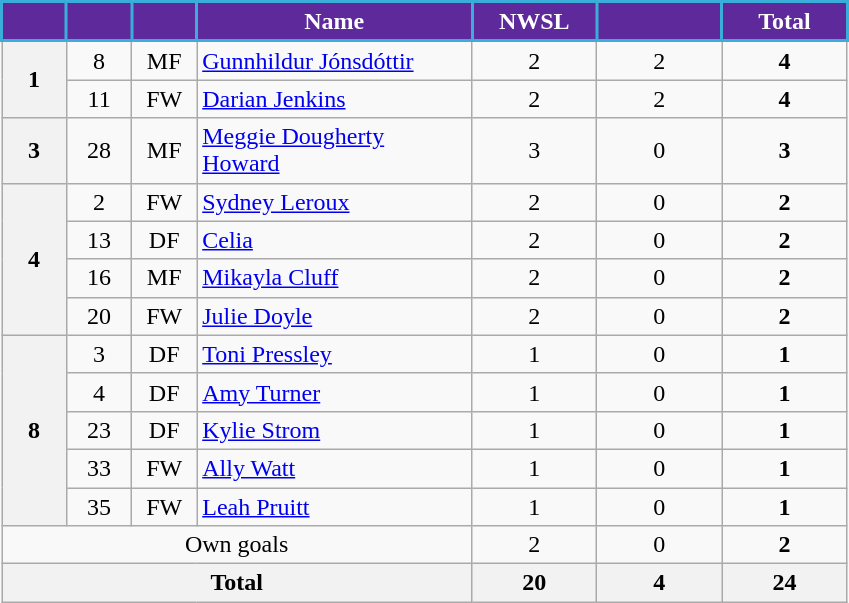<table class="wikitable" style="text-align:center;">
<tr>
<th style="background:#5E299A; color:white; border:2px solid #3aadd9; width:35px;"></th>
<th style="background:#5E299A; color:white; border:2px solid #3aadd9; width:35px;"></th>
<th style="background:#5E299A; color:white; border:2px solid #3aadd9; width:35px;"></th>
<th style="background:#5E299A; color:white; border:2px solid #3aadd9; width:175px;">Name</th>
<th style="background:#5E299A; color:white; border:2px solid #3aadd9; width:75px;">NWSL</th>
<th style="background:#5E299A; color:white; border:2px solid #3aadd9; width:75px;"></th>
<th style="background:#5E299A; color:white; border:2px solid #3aadd9; width:75px;">Total</th>
</tr>
<tr>
<th rowspan=2>1</th>
<td>8</td>
<td>MF</td>
<td align="left"> <a href='#'>Gunnhildur Jónsdóttir</a></td>
<td>2</td>
<td>2</td>
<td><strong>4</strong></td>
</tr>
<tr>
<td>11</td>
<td>FW</td>
<td align="left"> <a href='#'>Darian Jenkins</a></td>
<td>2</td>
<td>2</td>
<td><strong>4</strong></td>
</tr>
<tr>
<th>3</th>
<td>28</td>
<td>MF</td>
<td align="left"> <a href='#'>Meggie Dougherty Howard</a></td>
<td>3</td>
<td>0</td>
<td><strong>3</strong></td>
</tr>
<tr>
<th rowspan=4>4</th>
<td>2</td>
<td>FW</td>
<td align="left"> <a href='#'>Sydney Leroux</a></td>
<td>2</td>
<td>0</td>
<td><strong>2</strong></td>
</tr>
<tr>
<td>13</td>
<td>DF</td>
<td align="left"> <a href='#'>Celia</a></td>
<td>2</td>
<td>0</td>
<td><strong>2</strong></td>
</tr>
<tr>
<td>16</td>
<td>MF</td>
<td align="left"> <a href='#'>Mikayla Cluff</a></td>
<td>2</td>
<td>0</td>
<td><strong>2</strong></td>
</tr>
<tr>
<td>20</td>
<td>FW</td>
<td align="left"> <a href='#'>Julie Doyle</a></td>
<td>2</td>
<td>0</td>
<td><strong>2</strong></td>
</tr>
<tr>
<th rowspan=5>8</th>
<td>3</td>
<td>DF</td>
<td align="left"> <a href='#'>Toni Pressley</a></td>
<td>1</td>
<td>0</td>
<td><strong>1</strong></td>
</tr>
<tr>
<td>4</td>
<td>DF</td>
<td align="left"> <a href='#'>Amy Turner</a></td>
<td>1</td>
<td>0</td>
<td><strong>1</strong></td>
</tr>
<tr>
<td>23</td>
<td>DF</td>
<td align="left"> <a href='#'>Kylie Strom</a></td>
<td>1</td>
<td>0</td>
<td><strong>1</strong></td>
</tr>
<tr>
<td>33</td>
<td>FW</td>
<td align="left"> <a href='#'>Ally Watt</a></td>
<td>1</td>
<td>0</td>
<td><strong>1</strong></td>
</tr>
<tr>
<td>35</td>
<td>FW</td>
<td align="left"> <a href='#'>Leah Pruitt</a></td>
<td>1</td>
<td>0</td>
<td><strong>1</strong></td>
</tr>
<tr>
<td colspan="4">Own goals</td>
<td>2</td>
<td>0</td>
<td><strong>2</strong></td>
</tr>
<tr>
<th colspan="4">Total</th>
<th>20</th>
<th>4</th>
<th>24</th>
</tr>
</table>
